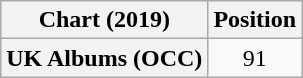<table class="wikitable plainrowheaders" style="text-align:center">
<tr>
<th scope="col">Chart (2019)</th>
<th scope="col">Position</th>
</tr>
<tr>
<th scope="row">UK Albums (OCC)</th>
<td>91</td>
</tr>
</table>
